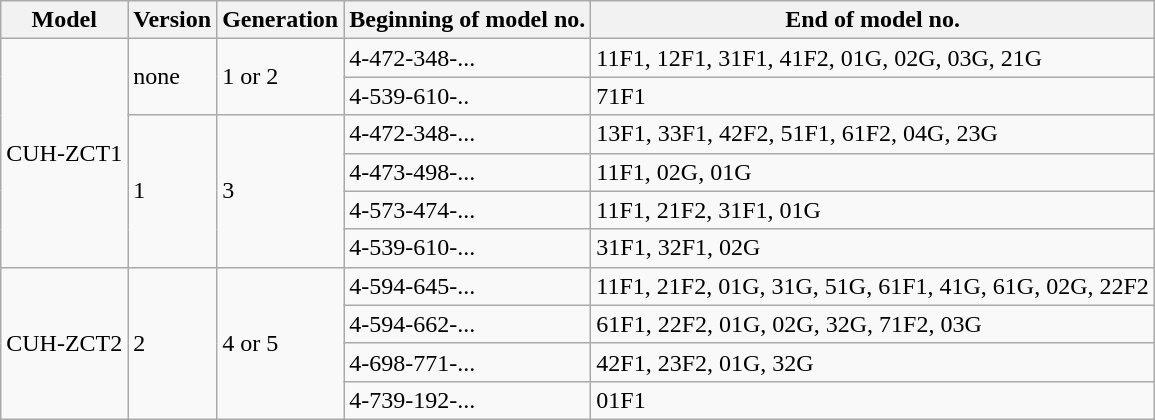<table class="wikitable">
<tr>
<th>Model</th>
<th>Version</th>
<th>Generation</th>
<th>Beginning of model no.</th>
<th>End of model no.</th>
</tr>
<tr>
<td rowspan="6">CUH-ZCT1</td>
<td rowspan="2">none</td>
<td rowspan="2">1 or 2</td>
<td>4-472-348-...</td>
<td>11F1, 12F1, 31F1, 41F2, 01G, 02G, 03G, 21G</td>
</tr>
<tr>
<td>4-539-610-..</td>
<td>71F1</td>
</tr>
<tr>
<td rowspan="4">1</td>
<td rowspan="4">3</td>
<td>4-472-348-...</td>
<td>13F1, 33F1, 42F2, 51F1, 61F2, 04G, 23G</td>
</tr>
<tr>
<td>4-473-498-...</td>
<td>11F1, 02G, 01G</td>
</tr>
<tr>
<td>4-573-474-...</td>
<td>11F1, 21F2, 31F1, 01G</td>
</tr>
<tr>
<td>4-539-610-...</td>
<td>31F1, 32F1, 02G</td>
</tr>
<tr>
<td rowspan="4">CUH-ZCT2</td>
<td rowspan="4">2</td>
<td rowspan="4">4 or 5</td>
<td>4-594-645-...</td>
<td>11F1, 21F2, 01G, 31G, 51G, 61F1, 41G, 61G, 02G, 22F2</td>
</tr>
<tr>
<td>4-594-662-...</td>
<td>61F1, 22F2, 01G, 02G, 32G, 71F2, 03G</td>
</tr>
<tr>
<td>4-698-771-...</td>
<td>42F1, 23F2, 01G, 32G</td>
</tr>
<tr>
<td>4-739-192-...</td>
<td>01F1</td>
</tr>
</table>
